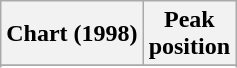<table class="wikitable sortable">
<tr>
<th align="left">Chart (1998)</th>
<th align="center">Peak<br>position</th>
</tr>
<tr>
</tr>
<tr>
</tr>
</table>
